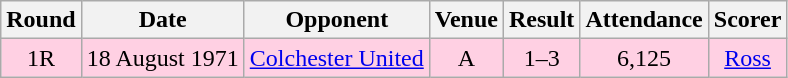<table class="wikitable sortable" style="text-align:center;">
<tr>
<th>Round</th>
<th>Date</th>
<th>Opponent</th>
<th>Venue</th>
<th>Result</th>
<th>Attendance</th>
<th>Scorer</th>
</tr>
<tr style="background:#ffd0e3;">
<td>1R</td>
<td>18 August 1971</td>
<td><a href='#'>Colchester United</a></td>
<td>A</td>
<td>1–3</td>
<td>6,125</td>
<td><a href='#'>Ross</a></td>
</tr>
</table>
